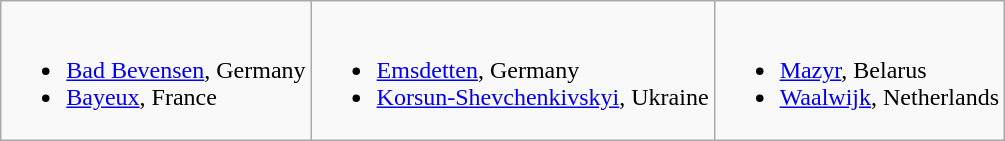<table class="wikitable">
<tr valign="top">
<td><br><ul><li> <a href='#'>Bad Bevensen</a>, Germany</li><li> <a href='#'>Bayeux</a>, France </li></ul></td>
<td><br><ul><li> <a href='#'>Emsdetten</a>, Germany</li><li> <a href='#'>Korsun-Shevchenkivskyi</a>, Ukraine</li></ul></td>
<td><br><ul><li> <a href='#'>Mazyr</a>, Belarus</li><li> <a href='#'>Waalwijk</a>, Netherlands</li></ul></td>
</tr>
</table>
